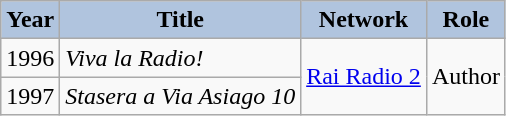<table class="wikitable">
<tr>
<th style="background:#B0C4DE;">Year</th>
<th style="background:#B0C4DE;">Title</th>
<th style="background:#B0C4DE;">Network</th>
<th style="background:#B0C4DE;">Role</th>
</tr>
<tr>
<td>1996</td>
<td><em>Viva la Radio!</em></td>
<td rowspan="2"><a href='#'>Rai Radio 2</a></td>
<td rowspan="2">Author</td>
</tr>
<tr>
<td>1997</td>
<td><em>Stasera a Via Asiago 10</em></td>
</tr>
</table>
